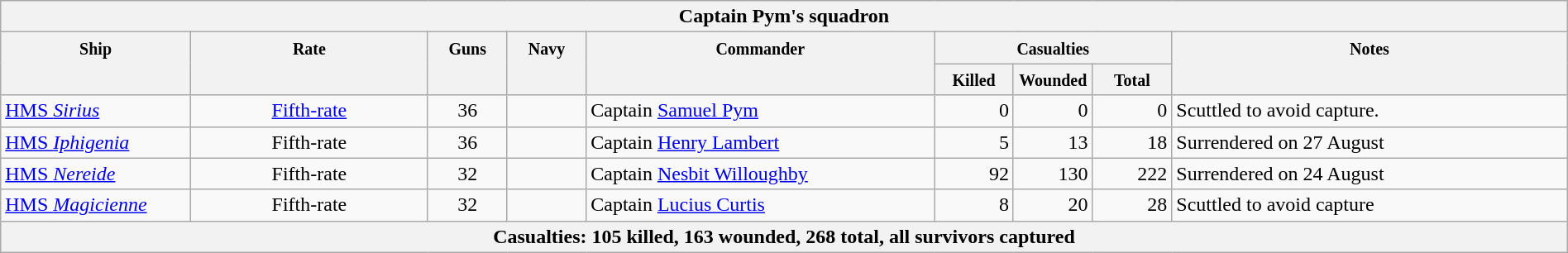<table class="wikitable" border="1" style="width:100%;">
<tr style="vertical-align:top;">
<th colspan="11" bgcolor="white">Captain Pym's squadron</th>
</tr>
<tr valign="top"|- style="vertical-align:top;">
<th width=12%; align= center rowspan=2><small> Ship </small></th>
<th width=15%; align= center rowspan=2><small> Rate </small></th>
<th width=5%; align= center rowspan=2><small> Guns </small></th>
<th width=5%; align= center rowspan=2><small> Navy </small></th>
<th width=22%; align= center rowspan=2><small> Commander </small></th>
<th width=15%; align= center colspan=3><small>Casualties</small></th>
<th width=25%; align= center rowspan=2><small>Notes</small></th>
</tr>
<tr style="vertical-align:top;">
<th width=5%; align= center><small> Killed </small></th>
<th width=5%; align= center><small> Wounded </small></th>
<th width=5%; align= center><small> Total</small></th>
</tr>
<tr style="vertical-align:top;">
<td align= left><a href='#'>HMS <em>Sirius</em></a></td>
<td align= center><a href='#'>Fifth-rate</a></td>
<td align= center>36</td>
<td align= center></td>
<td align= left>Captain <a href='#'>Samuel Pym</a></td>
<td align= right>0</td>
<td align= right>0</td>
<td align= right>0</td>
<td align= left>Scuttled to avoid capture.</td>
</tr>
<tr style="vertical-align:top;">
<td align= left><a href='#'>HMS <em>Iphigenia</em></a></td>
<td align= center>Fifth-rate</td>
<td align= center>36</td>
<td align= center></td>
<td align= left>Captain <a href='#'>Henry Lambert</a></td>
<td align= right>5</td>
<td align= right>13</td>
<td align= right>18</td>
<td align= left>Surrendered on 27 August</td>
</tr>
<tr style="vertical-align:top;">
<td align= left><a href='#'>HMS <em>Nereide</em></a></td>
<td align= center>Fifth-rate</td>
<td align= center>32</td>
<td align= center></td>
<td align= left>Captain <a href='#'>Nesbit Willoughby</a></td>
<td align= right>92</td>
<td align= right>130</td>
<td align= right>222</td>
<td align= left>Surrendered on 24 August</td>
</tr>
<tr style="vertical-align:top;">
<td align= left><a href='#'>HMS <em>Magicienne</em></a></td>
<td align= center>Fifth-rate</td>
<td align= center>32</td>
<td align= center></td>
<td align= left>Captain <a href='#'>Lucius Curtis</a></td>
<td align= right>8</td>
<td align= right>20</td>
<td align= right>28</td>
<td align= left>Scuttled to avoid capture</td>
</tr>
<tr style="vertical-align:top;">
<th colspan="11" bgcolor="white">Casualties: 105 killed, 163 wounded, 268 total, all survivors captured</th>
</tr>
</table>
